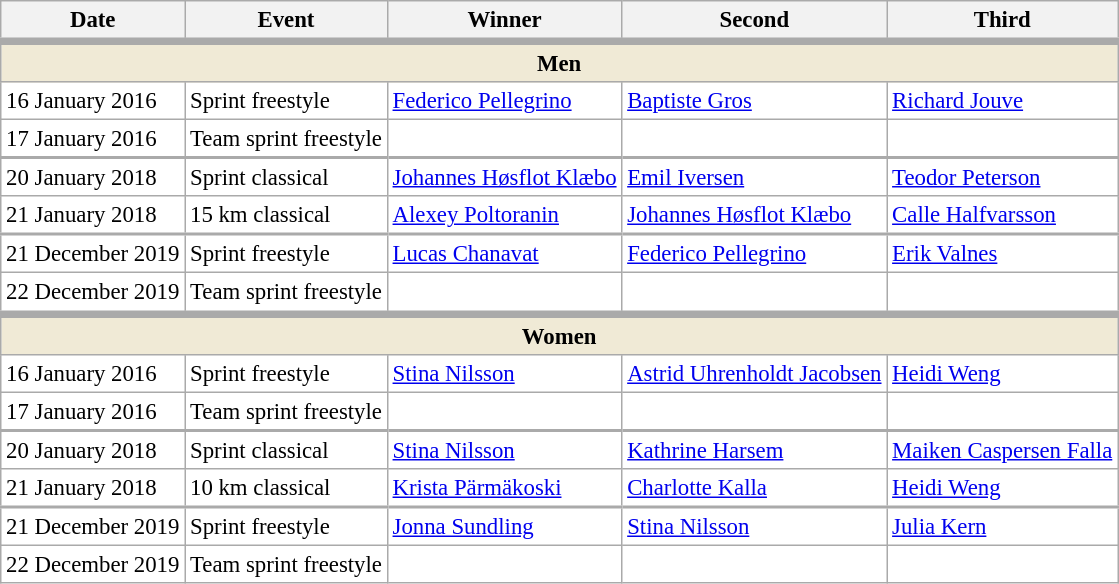<table class="wikitable plainrowheaders" style="background:#fff; font-size:95%">
<tr>
<th>Date</th>
<th>Event</th>
<th>Winner</th>
<th>Second</th>
<th>Third</th>
</tr>
<tr>
<td align=center colspan=5 bgcolor=#F0EAD6 style="border-top-width:5px"><strong>Men</strong></td>
</tr>
<tr>
<td>16 January 2016</td>
<td>Sprint freestyle</td>
<td> <a href='#'>Federico Pellegrino</a></td>
<td> <a href='#'>Baptiste Gros</a></td>
<td> <a href='#'>Richard Jouve</a></td>
</tr>
<tr>
<td>17 January 2016</td>
<td>Team sprint freestyle</td>
<td></td>
<td></td>
<td></td>
</tr>
<tr>
<td style="border-top-width:2px">20 January 2018</td>
<td style="border-top-width:2px">Sprint classical</td>
<td style="border-top-width:2px"> <a href='#'>Johannes Høsflot Klæbo</a></td>
<td style="border-top-width:2px"> <a href='#'>Emil Iversen</a></td>
<td style="border-top-width:2px"> <a href='#'>Teodor Peterson</a></td>
</tr>
<tr>
<td>21 January 2018</td>
<td>15 km classical</td>
<td> <a href='#'>Alexey Poltoranin</a></td>
<td> <a href='#'>Johannes Høsflot Klæbo</a></td>
<td> <a href='#'>Calle Halfvarsson</a></td>
</tr>
<tr>
<td style="border-top-width:2px">21 December 2019</td>
<td style="border-top-width:2px">Sprint freestyle</td>
<td style="border-top-width:2px"> <a href='#'>Lucas Chanavat</a></td>
<td style="border-top-width:2px"> <a href='#'>Federico Pellegrino</a></td>
<td style="border-top-width:2px"> <a href='#'>Erik Valnes</a></td>
</tr>
<tr>
<td>22 December 2019</td>
<td>Team sprint freestyle</td>
<td></td>
<td></td>
<td></td>
</tr>
<tr>
<td align=center colspan=5 bgcolor=#F0EAD6 style="border-top-width:5px"><strong>Women</strong></td>
</tr>
<tr>
<td>16 January 2016</td>
<td>Sprint freestyle</td>
<td> <a href='#'>Stina Nilsson</a></td>
<td> <a href='#'>Astrid Uhrenholdt Jacobsen</a></td>
<td> <a href='#'>Heidi Weng</a></td>
</tr>
<tr>
<td>17 January 2016</td>
<td>Team sprint freestyle</td>
<td></td>
<td></td>
<td></td>
</tr>
<tr>
<td style="border-top-width:2px">20 January 2018</td>
<td style="border-top-width:2px">Sprint classical</td>
<td style="border-top-width:2px"> <a href='#'>Stina Nilsson</a></td>
<td style="border-top-width:2px"> <a href='#'>Kathrine Harsem</a></td>
<td style="border-top-width:2px"> <a href='#'>Maiken Caspersen Falla</a></td>
</tr>
<tr>
<td>21 January 2018</td>
<td>10 km classical</td>
<td> <a href='#'>Krista Pärmäkoski</a></td>
<td> <a href='#'>Charlotte Kalla</a></td>
<td> <a href='#'>Heidi Weng</a></td>
</tr>
<tr>
<td style="border-top-width:2px">21 December 2019</td>
<td style="border-top-width:2px">Sprint freestyle</td>
<td style="border-top-width:2px"> <a href='#'>Jonna Sundling</a></td>
<td style="border-top-width:2px"> <a href='#'>Stina Nilsson</a></td>
<td style="border-top-width:2px"> <a href='#'>Julia Kern</a></td>
</tr>
<tr>
<td>22 December 2019</td>
<td>Team sprint freestyle</td>
<td></td>
<td></td>
<td></td>
</tr>
</table>
